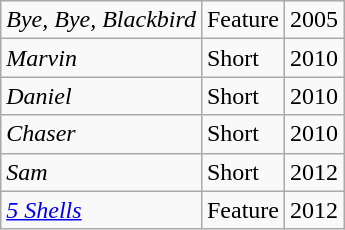<table class="wikitable">
<tr>
<td><em>Bye, Bye, Blackbird</em></td>
<td>Feature</td>
<td>2005</td>
</tr>
<tr>
<td><em>Marvin</em></td>
<td>Short</td>
<td>2010</td>
</tr>
<tr>
<td><em>Daniel</em></td>
<td>Short</td>
<td>2010</td>
</tr>
<tr>
<td><em>Chaser</em></td>
<td>Short</td>
<td>2010</td>
</tr>
<tr>
<td><em>Sam</em></td>
<td>Short</td>
<td>2012</td>
</tr>
<tr>
<td><em><a href='#'>5 Shells</a></em></td>
<td>Feature</td>
<td>2012</td>
</tr>
</table>
